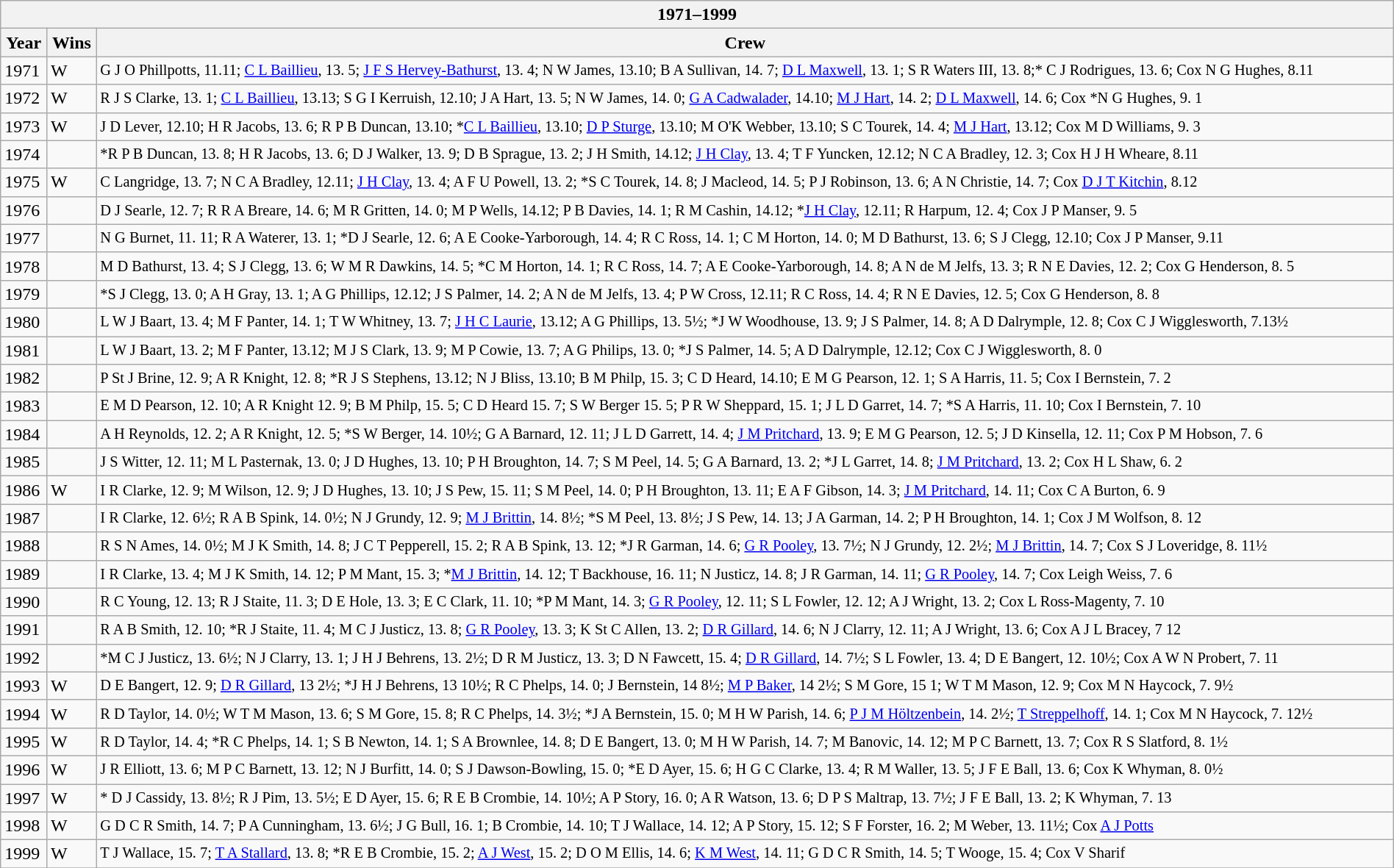<table class="wikitable" style="width:100%;">
<tr>
<th colspan="3">1971–1999</th>
</tr>
<tr>
<th>Year</th>
<th>Wins</th>
<th>Crew</th>
</tr>
<tr>
<td>1971</td>
<td>W</td>
<td style="font-size:85%">G J O Phillpotts, 11.11; <a href='#'>C L Baillieu</a>, 13. 5; <a href='#'>J F S Hervey-Bathurst</a>, 13. 4; N W James, 13.10; B A Sullivan, 14. 7; <a href='#'>D L Maxwell</a>, 13. 1; S R Waters III, 13. 8;* C J Rodrigues, 13. 6; Cox N G Hughes, 8.11</td>
</tr>
<tr>
<td>1972</td>
<td>W</td>
<td style="font-size:85%">R J S Clarke, 13. 1; <a href='#'>C L Baillieu</a>, 13.13; S G I Kerruish, 12.10; J A Hart, 13. 5; N W James, 14. 0; <a href='#'>G A Cadwalader</a>, 14.10; <a href='#'>M J Hart</a>, 14. 2; <a href='#'>D L Maxwell</a>, 14. 6; Cox *N G Hughes, 9. 1</td>
</tr>
<tr>
<td>1973</td>
<td>W</td>
<td style="font-size:85%">J D Lever, 12.10; H R Jacobs, 13. 6; R P B Duncan, 13.10; *<a href='#'>C L Baillieu</a>, 13.10; <a href='#'>D P Sturge</a>, 13.10; M O'K Webber, 13.10; S C Tourek, 14. 4; <a href='#'>M J Hart</a>, 13.12; Cox M D Williams, 9. 3</td>
</tr>
<tr>
<td>1974</td>
<td></td>
<td style="font-size:85%">*R P B Duncan, 13. 8; H R Jacobs, 13. 6; D J Walker, 13. 9; D B Sprague, 13. 2; J H Smith, 14.12; <a href='#'>J H Clay</a>, 13. 4; T F Yuncken, 12.12; N C A Bradley, 12. 3; Cox H J H Wheare, 8.11</td>
</tr>
<tr>
<td>1975</td>
<td>W</td>
<td style="font-size:85%">C Langridge, 13. 7; N C A Bradley, 12.11; <a href='#'>J H Clay</a>, 13. 4; A F U Powell, 13. 2; *S C Tourek, 14. 8; J Macleod, 14. 5; P J Robinson, 13. 6; A N Christie, 14. 7; Cox <a href='#'>D J T Kitchin</a>, 8.12</td>
</tr>
<tr>
<td>1976</td>
<td></td>
<td style="font-size:85%">D J Searle, 12. 7; R R A Breare, 14. 6; M R Gritten, 14. 0; M P Wells, 14.12; P B Davies, 14. 1; R M Cashin, 14.12; *<a href='#'>J H Clay</a>, 12.11; R Harpum, 12. 4; Cox J P Manser, 9. 5</td>
</tr>
<tr>
<td>1977</td>
<td></td>
<td style="font-size:85%">N G Burnet, 11. 11; R A Waterer, 13. 1; *D J Searle, 12. 6; A E Cooke-Yarborough, 14. 4; R C Ross, 14. 1; C M Horton, 14. 0; M D Bathurst, 13. 6; S J Clegg, 12.10; Cox J P Manser, 9.11</td>
</tr>
<tr>
<td>1978</td>
<td></td>
<td style="font-size:85%">M D Bathurst, 13. 4; S J Clegg, 13. 6; W M R Dawkins, 14. 5; *C M Horton, 14. 1; R C Ross, 14. 7; A E Cooke-Yarborough, 14. 8; A N de M Jelfs, 13. 3; R N E Davies, 12. 2; Cox G Henderson, 8. 5</td>
</tr>
<tr>
<td>1979</td>
<td></td>
<td style="font-size:85%">*S J Clegg, 13. 0; A H Gray, 13. 1; A G Phillips, 12.12; J S Palmer, 14. 2; A N de M Jelfs, 13. 4; P W Cross, 12.11; R C Ross, 14. 4; R N E Davies, 12. 5; Cox G Henderson, 8. 8</td>
</tr>
<tr>
<td>1980</td>
<td></td>
<td style="font-size:85%">L W J Baart, 13. 4; M F Panter, 14. 1; T W Whitney, 13. 7; <a href='#'>J H C Laurie</a>, 13.12; A G Phillips, 13. 5½; *J W Woodhouse, 13. 9; J S Palmer, 14. 8; A D Dalrymple, 12. 8; Cox C J Wigglesworth, 7.13½</td>
</tr>
<tr>
<td>1981</td>
<td></td>
<td style="font-size:85%">L W J Baart, 13. 2; M F Panter, 13.12; M J S Clark, 13. 9; M P Cowie, 13. 7; A G Philips, 13. 0; *J S Palmer, 14. 5; A D Dalrymple, 12.12; Cox C J Wigglesworth, 8. 0</td>
</tr>
<tr>
<td>1982</td>
<td></td>
<td style="font-size:85%">P St J Brine, 12. 9; A R Knight, 12. 8; *R J S Stephens, 13.12; N J Bliss, 13.10; B M Philp, 15. 3; C D Heard, 14.10; E M G Pearson, 12. 1; S A Harris, 11. 5; Cox I Bernstein, 7. 2</td>
</tr>
<tr>
<td>1983</td>
<td></td>
<td style="font-size:85%">E M D Pearson, 12. 10; A R Knight 12. 9; B M Philp, 15. 5; C D Heard 15. 7; S W Berger 15. 5; P R W Sheppard, 15. 1; J L D Garret, 14. 7; *S A Harris, 11. 10; Cox I Bernstein, 7. 10</td>
</tr>
<tr>
<td>1984</td>
<td></td>
<td style="font-size:85%">A H Reynolds, 12. 2; A R Knight, 12. 5; *S W Berger, 14. 10½; G A Barnard, 12. 11; J L D Garrett, 14. 4; <a href='#'>J M Pritchard</a>, 13. 9; E M G Pearson, 12. 5; J D Kinsella, 12. 11; Cox P M Hobson, 7. 6</td>
</tr>
<tr>
<td>1985</td>
<td></td>
<td style="font-size:85%">J S Witter, 12. 11; M L Pasternak, 13. 0; J D Hughes, 13. 10; P H Broughton, 14. 7; S M Peel, 14. 5; G A Barnard, 13. 2; *J L Garret, 14. 8; <a href='#'>J M Pritchard</a>, 13. 2; Cox H L Shaw, 6. 2</td>
</tr>
<tr>
<td>1986</td>
<td>W</td>
<td style="font-size:85%">I R Clarke, 12. 9; M Wilson, 12. 9; J D Hughes, 13. 10; J S Pew, 15. 11; S M Peel, 14. 0; P H Broughton, 13. 11; E A F Gibson, 14. 3; <a href='#'>J M Pritchard</a>, 14. 11; Cox C A Burton, 6. 9</td>
</tr>
<tr>
<td>1987</td>
<td></td>
<td style="font-size:85%">I R Clarke, 12. 6½; R A B Spink, 14. 0½; N J Grundy, 12. 9; <a href='#'>M J Brittin</a>, 14. 8½; *S M Peel, 13. 8½; J S Pew, 14. 13; J A Garman, 14. 2; P H Broughton, 14. 1; Cox J M Wolfson, 8. 12</td>
</tr>
<tr>
<td>1988</td>
<td></td>
<td style="font-size:85%">R S N Ames, 14. 0½; M J K Smith, 14. 8; J C T Pepperell, 15. 2; R A B Spink, 13. 12; *J R Garman, 14. 6; <a href='#'>G R Pooley</a>, 13. 7½; N J Grundy, 12. 2½; <a href='#'>M J Brittin</a>, 14. 7; Cox S J Loveridge, 8. 11½</td>
</tr>
<tr>
<td>1989</td>
<td></td>
<td style="font-size:85%">I R Clarke, 13. 4; M J K Smith, 14. 12; P M Mant, 15. 3; *<a href='#'>M J Brittin</a>, 14. 12; T Backhouse, 16. 11; N Justicz, 14. 8; J R Garman, 14. 11; <a href='#'>G R Pooley</a>, 14. 7; Cox Leigh Weiss, 7. 6</td>
</tr>
<tr>
<td>1990</td>
<td></td>
<td style="font-size:85%">R C Young, 12. 13; R J Staite, 11. 3; D E Hole, 13. 3; E C Clark, 11. 10; *P M Mant, 14. 3; <a href='#'>G R Pooley</a>, 12. 11; S L Fowler, 12. 12; A J Wright, 13. 2; Cox L Ross-Magenty, 7. 10</td>
</tr>
<tr>
<td>1991</td>
<td></td>
<td style="font-size:85%">R A B Smith, 12. 10; *R J Staite, 11. 4; M C J Justicz, 13. 8; <a href='#'>G R Pooley</a>, 13. 3; K St C Allen, 13. 2; <a href='#'>D R Gillard</a>, 14. 6; N J Clarry, 12. 11; A J Wright, 13. 6; Cox A J L Bracey, 7 12</td>
</tr>
<tr>
<td>1992</td>
<td></td>
<td style="font-size:85%">*M C J Justicz, 13. 6½; N J Clarry, 13. 1; J H J Behrens, 13. 2½; D R M Justicz, 13. 3; D N Fawcett, 15. 4; <a href='#'>D R Gillard</a>, 14. 7½; S L Fowler, 13. 4; D E Bangert, 12. 10½; Cox A W N Probert, 7. 11</td>
</tr>
<tr>
<td>1993</td>
<td>W</td>
<td style="font-size:85%">D E Bangert, 12. 9; <a href='#'>D R Gillard</a>, 13 2½; *J H J Behrens, 13 10½; R C Phelps, 14. 0; J Bernstein, 14 8½; <a href='#'>M P Baker</a>, 14 2½; S M Gore, 15 1; W T M Mason, 12. 9; Cox M N Haycock, 7. 9½</td>
</tr>
<tr>
<td>1994</td>
<td>W</td>
<td style="font-size:85%">R D Taylor, 14. 0½; W T M Mason, 13. 6; S M Gore, 15. 8; R C Phelps, 14. 3½; *J A Bernstein, 15. 0; M H W Parish, 14. 6; <a href='#'>P J M Höltzenbein</a>, 14. 2½; <a href='#'>T Streppelhoff</a>, 14. 1; Cox M N Haycock, 7. 12½</td>
</tr>
<tr>
<td>1995</td>
<td>W</td>
<td style="font-size:85%">R D Taylor, 14. 4; *R C Phelps, 14. 1; S B Newton, 14. 1; S A Brownlee, 14. 8; D E Bangert, 13. 0; M H W Parish, 14. 7; M Banovic, 14. 12; M P C Barnett, 13. 7; Cox R S Slatford, 8. 1½</td>
</tr>
<tr>
<td>1996</td>
<td>W</td>
<td style="font-size:85%">J R Elliott, 13. 6; M P C Barnett, 13. 12; N J Burfitt, 14. 0; S J Dawson-Bowling, 15. 0; *E D Ayer, 15. 6; H G C Clarke, 13. 4; R M Waller, 13. 5; J F E Ball, 13. 6; Cox K Whyman, 8. 0½</td>
</tr>
<tr>
<td>1997</td>
<td>W</td>
<td style="font-size:85%">* D J Cassidy, 13. 8½; R J Pim, 13. 5½; E D Ayer, 15. 6; R E B Crombie, 14. 10½; A P Story, 16. 0; A R Watson, 13. 6; D P S Maltrap, 13. 7½; J F E Ball, 13. 2; K Whyman, 7. 13</td>
</tr>
<tr>
<td>1998</td>
<td>W</td>
<td style="font-size:85%">G D C R Smith, 14. 7; P A Cunningham, 13. 6½; J G Bull, 16. 1; B Crombie, 14. 10; T J Wallace, 14. 12; A P Story, 15. 12; S F Forster, 16. 2; M Weber, 13. 11½; Cox <a href='#'>A J Potts</a></td>
</tr>
<tr>
<td>1999</td>
<td>W</td>
<td style="font-size:85%">T J Wallace, 15. 7; <a href='#'>T A Stallard</a>, 13. 8; *R E B Crombie, 15. 2; <a href='#'>A J West</a>, 15. 2; D O M Ellis, 14. 6; <a href='#'>K M West</a>, 14. 11; G D C R Smith, 14. 5; T Wooge, 15. 4; Cox V Sharif</td>
</tr>
<tr>
</tr>
</table>
